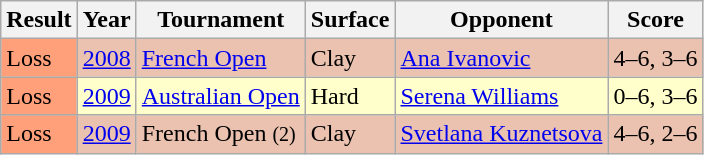<table class="sortable wikitable">
<tr>
<th>Result</th>
<th>Year</th>
<th>Tournament</th>
<th>Surface</th>
<th>Opponent</th>
<th>Score</th>
</tr>
<tr bgcolor=ebc2af>
<td bgcolor=ffa07a>Loss</td>
<td><a href='#'>2008</a></td>
<td><a href='#'>French Open</a></td>
<td>Clay</td>
<td> <a href='#'>Ana Ivanovic</a></td>
<td>4–6, 3–6</td>
</tr>
<tr bgcolor=ffffcc>
<td bgcolor=ffa07a>Loss</td>
<td><a href='#'>2009</a></td>
<td><a href='#'>Australian Open</a></td>
<td>Hard</td>
<td> <a href='#'>Serena Williams</a></td>
<td>0–6, 3–6</td>
</tr>
<tr bgcolor=ebc2af>
<td bgcolor=ffa07a>Loss</td>
<td><a href='#'>2009</a></td>
<td>French Open <small>(2)</small></td>
<td>Clay</td>
<td> <a href='#'>Svetlana Kuznetsova</a></td>
<td>4–6, 2–6</td>
</tr>
</table>
